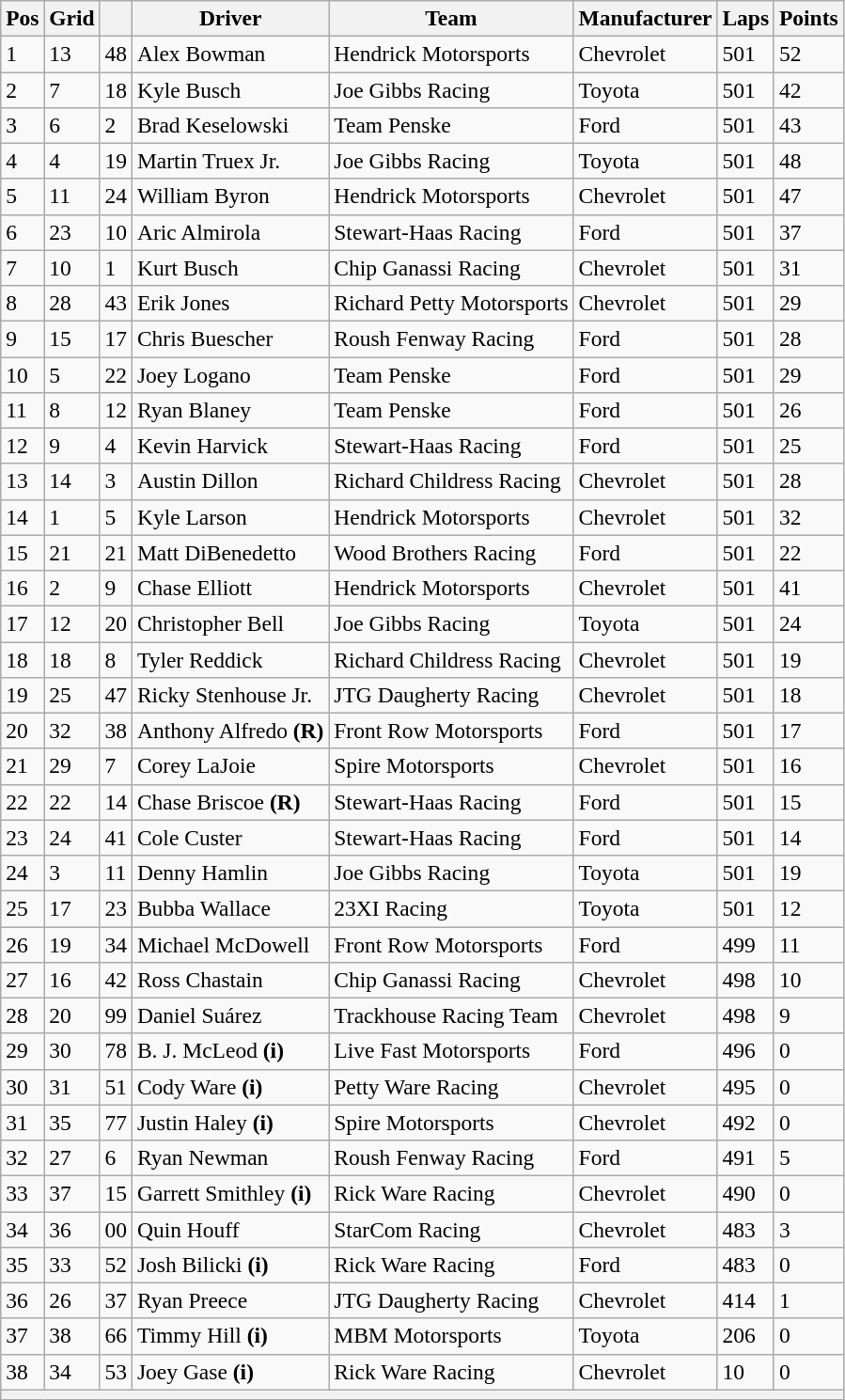<table class="wikitable" style="font-size:98%">
<tr>
<th>Pos</th>
<th>Grid</th>
<th></th>
<th>Driver</th>
<th>Team</th>
<th>Manufacturer</th>
<th>Laps</th>
<th>Points</th>
</tr>
<tr>
<td>1</td>
<td>13</td>
<td>48</td>
<td>Alex Bowman</td>
<td>Hendrick Motorsports</td>
<td>Chevrolet</td>
<td>501</td>
<td>52</td>
</tr>
<tr>
<td>2</td>
<td>7</td>
<td>18</td>
<td>Kyle Busch</td>
<td>Joe Gibbs Racing</td>
<td>Toyota</td>
<td>501</td>
<td>42</td>
</tr>
<tr>
<td>3</td>
<td>6</td>
<td>2</td>
<td>Brad Keselowski</td>
<td>Team Penske</td>
<td>Ford</td>
<td>501</td>
<td>43</td>
</tr>
<tr>
<td>4</td>
<td>4</td>
<td>19</td>
<td>Martin Truex Jr.</td>
<td>Joe Gibbs Racing</td>
<td>Toyota</td>
<td>501</td>
<td>48</td>
</tr>
<tr>
<td>5</td>
<td>11</td>
<td>24</td>
<td>William Byron</td>
<td>Hendrick Motorsports</td>
<td>Chevrolet</td>
<td>501</td>
<td>47</td>
</tr>
<tr>
<td>6</td>
<td>23</td>
<td>10</td>
<td>Aric Almirola</td>
<td>Stewart-Haas Racing</td>
<td>Ford</td>
<td>501</td>
<td>37</td>
</tr>
<tr>
<td>7</td>
<td>10</td>
<td>1</td>
<td>Kurt Busch</td>
<td>Chip Ganassi Racing</td>
<td>Chevrolet</td>
<td>501</td>
<td>31</td>
</tr>
<tr>
<td>8</td>
<td>28</td>
<td>43</td>
<td>Erik Jones</td>
<td>Richard Petty Motorsports</td>
<td>Chevrolet</td>
<td>501</td>
<td>29</td>
</tr>
<tr>
<td>9</td>
<td>15</td>
<td>17</td>
<td>Chris Buescher</td>
<td>Roush Fenway Racing</td>
<td>Ford</td>
<td>501</td>
<td>28</td>
</tr>
<tr>
<td>10</td>
<td>5</td>
<td>22</td>
<td>Joey Logano</td>
<td>Team Penske</td>
<td>Ford</td>
<td>501</td>
<td>29</td>
</tr>
<tr>
<td>11</td>
<td>8</td>
<td>12</td>
<td>Ryan Blaney</td>
<td>Team Penske</td>
<td>Ford</td>
<td>501</td>
<td>26</td>
</tr>
<tr>
<td>12</td>
<td>9</td>
<td>4</td>
<td>Kevin Harvick</td>
<td>Stewart-Haas Racing</td>
<td>Ford</td>
<td>501</td>
<td>25</td>
</tr>
<tr>
<td>13</td>
<td>14</td>
<td>3</td>
<td>Austin Dillon</td>
<td>Richard Childress Racing</td>
<td>Chevrolet</td>
<td>501</td>
<td>28</td>
</tr>
<tr>
<td>14</td>
<td>1</td>
<td>5</td>
<td>Kyle Larson</td>
<td>Hendrick Motorsports</td>
<td>Chevrolet</td>
<td>501</td>
<td>32</td>
</tr>
<tr>
<td>15</td>
<td>21</td>
<td>21</td>
<td>Matt DiBenedetto</td>
<td>Wood Brothers Racing</td>
<td>Ford</td>
<td>501</td>
<td>22</td>
</tr>
<tr>
<td>16</td>
<td>2</td>
<td>9</td>
<td>Chase Elliott</td>
<td>Hendrick Motorsports</td>
<td>Chevrolet</td>
<td>501</td>
<td>41</td>
</tr>
<tr>
<td>17</td>
<td>12</td>
<td>20</td>
<td>Christopher Bell</td>
<td>Joe Gibbs Racing</td>
<td>Toyota</td>
<td>501</td>
<td>24</td>
</tr>
<tr>
<td>18</td>
<td>18</td>
<td>8</td>
<td>Tyler Reddick</td>
<td>Richard Childress Racing</td>
<td>Chevrolet</td>
<td>501</td>
<td>19</td>
</tr>
<tr>
<td>19</td>
<td>25</td>
<td>47</td>
<td>Ricky Stenhouse Jr.</td>
<td>JTG Daugherty Racing</td>
<td>Chevrolet</td>
<td>501</td>
<td>18</td>
</tr>
<tr>
<td>20</td>
<td>32</td>
<td>38</td>
<td>Anthony Alfredo <strong>(R)</strong></td>
<td>Front Row Motorsports</td>
<td>Ford</td>
<td>501</td>
<td>17</td>
</tr>
<tr>
<td>21</td>
<td>29</td>
<td>7</td>
<td>Corey LaJoie</td>
<td>Spire Motorsports</td>
<td>Chevrolet</td>
<td>501</td>
<td>16</td>
</tr>
<tr>
<td>22</td>
<td>22</td>
<td>14</td>
<td>Chase Briscoe <strong>(R)</strong></td>
<td>Stewart-Haas Racing</td>
<td>Ford</td>
<td>501</td>
<td>15</td>
</tr>
<tr>
<td>23</td>
<td>24</td>
<td>41</td>
<td>Cole Custer</td>
<td>Stewart-Haas Racing</td>
<td>Ford</td>
<td>501</td>
<td>14</td>
</tr>
<tr>
<td>24</td>
<td>3</td>
<td>11</td>
<td>Denny Hamlin</td>
<td>Joe Gibbs Racing</td>
<td>Toyota</td>
<td>501</td>
<td>19</td>
</tr>
<tr>
<td>25</td>
<td>17</td>
<td>23</td>
<td>Bubba Wallace</td>
<td>23XI Racing</td>
<td>Toyota</td>
<td>501</td>
<td>12</td>
</tr>
<tr>
<td>26</td>
<td>19</td>
<td>34</td>
<td>Michael McDowell</td>
<td>Front Row Motorsports</td>
<td>Ford</td>
<td>499</td>
<td>11</td>
</tr>
<tr>
<td>27</td>
<td>16</td>
<td>42</td>
<td>Ross Chastain</td>
<td>Chip Ganassi Racing</td>
<td>Chevrolet</td>
<td>498</td>
<td>10</td>
</tr>
<tr>
<td>28</td>
<td>20</td>
<td>99</td>
<td>Daniel Suárez</td>
<td>Trackhouse Racing Team</td>
<td>Chevrolet</td>
<td>498</td>
<td>9</td>
</tr>
<tr>
<td>29</td>
<td>30</td>
<td>78</td>
<td>B. J. McLeod <strong>(i)</strong></td>
<td>Live Fast Motorsports</td>
<td>Ford</td>
<td>496</td>
<td>0</td>
</tr>
<tr>
<td>30</td>
<td>31</td>
<td>51</td>
<td>Cody Ware <strong>(i)</strong></td>
<td>Petty Ware Racing</td>
<td>Chevrolet</td>
<td>495</td>
<td>0</td>
</tr>
<tr>
<td>31</td>
<td>35</td>
<td>77</td>
<td>Justin Haley <strong>(i)</strong></td>
<td>Spire Motorsports</td>
<td>Chevrolet</td>
<td>492</td>
<td>0</td>
</tr>
<tr>
<td>32</td>
<td>27</td>
<td>6</td>
<td>Ryan Newman</td>
<td>Roush Fenway Racing</td>
<td>Ford</td>
<td>491</td>
<td>5</td>
</tr>
<tr>
<td>33</td>
<td>37</td>
<td>15</td>
<td>Garrett Smithley <strong>(i)</strong></td>
<td>Rick Ware Racing</td>
<td>Chevrolet</td>
<td>490</td>
<td>0</td>
</tr>
<tr>
<td>34</td>
<td>36</td>
<td>00</td>
<td>Quin Houff</td>
<td>StarCom Racing</td>
<td>Chevrolet</td>
<td>483</td>
<td>3</td>
</tr>
<tr>
<td>35</td>
<td>33</td>
<td>52</td>
<td>Josh Bilicki <strong>(i)</strong></td>
<td>Rick Ware Racing</td>
<td>Ford</td>
<td>483</td>
<td>0</td>
</tr>
<tr>
<td>36</td>
<td>26</td>
<td>37</td>
<td>Ryan Preece</td>
<td>JTG Daugherty Racing</td>
<td>Chevrolet</td>
<td>414</td>
<td>1</td>
</tr>
<tr>
<td>37</td>
<td>38</td>
<td>66</td>
<td>Timmy Hill <strong>(i)</strong></td>
<td>MBM Motorsports</td>
<td>Toyota</td>
<td>206</td>
<td>0</td>
</tr>
<tr>
<td>38</td>
<td>34</td>
<td>53</td>
<td>Joey Gase <strong>(i)</strong></td>
<td>Rick Ware Racing</td>
<td>Chevrolet</td>
<td>10</td>
<td>0</td>
</tr>
<tr>
<th colspan="8"></th>
</tr>
</table>
